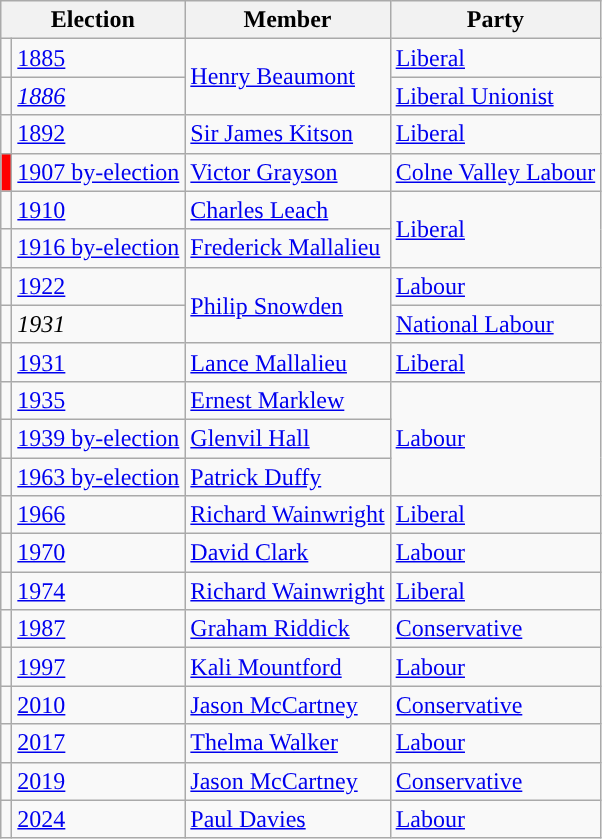<table class="wikitable">
<tr>
<th colspan="2">Election</th>
<th>Member</th>
<th>Party</th>
</tr>
<tr>
<td style="color:inherit;background-color: "></td>
<td><a href='#'>1885</a></td>
<td rowspan="2"><a href='#'>Henry Beaumont</a></td>
<td><a href='#'>Liberal</a></td>
</tr>
<tr>
<td style="color:inherit;background-color: "></td>
<td><em><a href='#'>1886</a></em></td>
<td><a href='#'>Liberal Unionist</a></td>
</tr>
<tr>
<td style="color:inherit;background-color: "></td>
<td><a href='#'>1892</a></td>
<td><a href='#'>Sir James Kitson</a></td>
<td><a href='#'>Liberal</a></td>
</tr>
<tr>
<td style="color:inherit;background-color: red"></td>
<td><a href='#'>1907 by-election</a></td>
<td><a href='#'>Victor Grayson</a></td>
<td><a href='#'>Colne Valley Labour</a></td>
</tr>
<tr>
<td style="color:inherit;background-color: "></td>
<td><a href='#'>1910</a></td>
<td><a href='#'>Charles Leach</a></td>
<td rowspan="2"><a href='#'>Liberal</a></td>
</tr>
<tr>
<td style="color:inherit;background-color: "></td>
<td><a href='#'>1916 by-election</a></td>
<td><a href='#'>Frederick Mallalieu</a></td>
</tr>
<tr>
<td style="color:inherit;background-color: "></td>
<td><a href='#'>1922</a></td>
<td rowspan=2><a href='#'>Philip Snowden</a></td>
<td><a href='#'>Labour</a></td>
</tr>
<tr>
<td style="color:inherit;background-color: "></td>
<td><em>1931</em></td>
<td><a href='#'>National Labour</a></td>
</tr>
<tr>
<td style="color:inherit;background-color: "></td>
<td><a href='#'>1931</a></td>
<td><a href='#'>Lance Mallalieu</a></td>
<td><a href='#'>Liberal</a></td>
</tr>
<tr>
<td style="color:inherit;background-color: "></td>
<td><a href='#'>1935</a></td>
<td><a href='#'>Ernest Marklew</a></td>
<td rowspan="3"><a href='#'>Labour</a></td>
</tr>
<tr>
<td style="color:inherit;background-color: "></td>
<td><a href='#'>1939 by-election</a></td>
<td><a href='#'>Glenvil Hall</a></td>
</tr>
<tr>
<td style="color:inherit;background-color: "></td>
<td><a href='#'>1963 by-election</a></td>
<td><a href='#'>Patrick Duffy</a></td>
</tr>
<tr>
<td style="color:inherit;background-color: "></td>
<td><a href='#'>1966</a></td>
<td><a href='#'>Richard Wainwright</a></td>
<td><a href='#'>Liberal</a></td>
</tr>
<tr>
<td style="color:inherit;background-color: "></td>
<td><a href='#'>1970</a></td>
<td><a href='#'>David Clark</a></td>
<td><a href='#'>Labour</a></td>
</tr>
<tr>
<td style="color:inherit;background-color: "></td>
<td><a href='#'>1974</a></td>
<td><a href='#'>Richard Wainwright</a></td>
<td><a href='#'>Liberal</a></td>
</tr>
<tr>
<td style="color:inherit;background-color: "></td>
<td><a href='#'>1987</a></td>
<td><a href='#'>Graham Riddick</a></td>
<td><a href='#'>Conservative</a></td>
</tr>
<tr>
<td style="color:inherit;background-color: "></td>
<td><a href='#'>1997</a></td>
<td><a href='#'>Kali Mountford</a></td>
<td><a href='#'>Labour</a></td>
</tr>
<tr>
<td style="color:inherit;background-color: "></td>
<td><a href='#'>2010</a></td>
<td><a href='#'>Jason McCartney</a></td>
<td><a href='#'>Conservative</a></td>
</tr>
<tr>
<td style="color:inherit;background-color: "></td>
<td><a href='#'>2017</a></td>
<td><a href='#'>Thelma Walker</a></td>
<td><a href='#'>Labour</a></td>
</tr>
<tr>
<td style="color:inherit;background-color: "></td>
<td><a href='#'>2019</a></td>
<td><a href='#'>Jason McCartney</a></td>
<td><a href='#'>Conservative</a></td>
</tr>
<tr>
<td style="color:inherit;background-color: "></td>
<td><a href='#'>2024</a></td>
<td><a href='#'>Paul Davies</a></td>
<td><a href='#'>Labour</a></td>
</tr>
</table>
